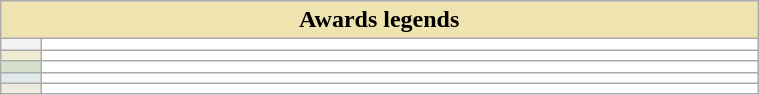<table class="wikitable" style="background-color:#FFFFFF;width:40%;">
<tr>
<th colspan="2" style="background-color:#EFE4B0;">Awards legends</th>
</tr>
<tr>
<td style="background-color:#F4F4F4;width:20px;"></td>
<td></td>
</tr>
<tr>
<td style="background-color:#EFECD1;width:20px;"></td>
<td></td>
</tr>
<tr>
<td style="background-color:#D6E0CC;width:20px;"></td>
<td></td>
</tr>
<tr>
<td style="background-color:#E0EAEA;width:20px;"></td>
<td></td>
</tr>
<tr>
<td style="background-color:#EBEBE0;width:20px;"></td>
<td></td>
</tr>
</table>
